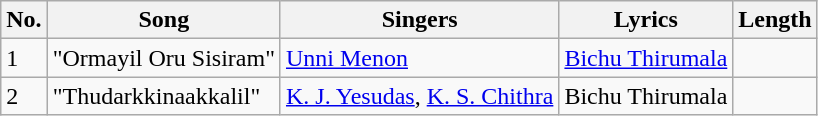<table class="wikitable">
<tr>
<th>No.</th>
<th>Song</th>
<th>Singers</th>
<th>Lyrics</th>
<th>Length</th>
</tr>
<tr>
<td>1</td>
<td>"Ormayil Oru Sisiram"</td>
<td><a href='#'>Unni Menon</a></td>
<td><a href='#'>Bichu Thirumala</a></td>
<td></td>
</tr>
<tr>
<td>2</td>
<td>"Thudarkkinaakkalil"</td>
<td><a href='#'>K. J. Yesudas</a>, <a href='#'>K. S. Chithra</a></td>
<td>Bichu Thirumala</td>
<td></td>
</tr>
</table>
